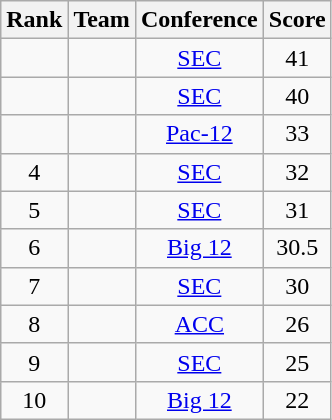<table class="wikitable sortable plainrowheaders" style="text-align:center">
<tr>
<th scope="col">Rank</th>
<th scope="col">Team</th>
<th scope="col">Conference</th>
<th scope="col">Score</th>
</tr>
<tr>
<td></td>
<td></td>
<td><a href='#'>SEC</a></td>
<td>41</td>
</tr>
<tr>
<td></td>
<td></td>
<td><a href='#'>SEC</a></td>
<td>40</td>
</tr>
<tr>
<td></td>
<td></td>
<td><a href='#'>Pac-12</a></td>
<td>33</td>
</tr>
<tr>
<td>4</td>
<td></td>
<td><a href='#'>SEC</a></td>
<td>32</td>
</tr>
<tr>
<td>5</td>
<td></td>
<td><a href='#'>SEC</a></td>
<td>31</td>
</tr>
<tr>
<td>6</td>
<td></td>
<td><a href='#'>Big 12</a></td>
<td>30.5</td>
</tr>
<tr>
<td>7</td>
<td></td>
<td><a href='#'>SEC</a></td>
<td>30</td>
</tr>
<tr>
<td>8</td>
<td></td>
<td><a href='#'>ACC</a></td>
<td>26</td>
</tr>
<tr>
<td>9</td>
<td></td>
<td><a href='#'>SEC</a></td>
<td>25</td>
</tr>
<tr>
<td>10</td>
<td></td>
<td><a href='#'>Big 12</a></td>
<td>22</td>
</tr>
</table>
